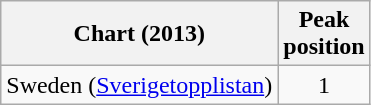<table class="wikitable">
<tr>
<th>Chart (2013)</th>
<th>Peak<br>position</th>
</tr>
<tr>
<td>Sweden (<a href='#'>Sverigetopplistan</a>)</td>
<td align="center">1</td>
</tr>
</table>
